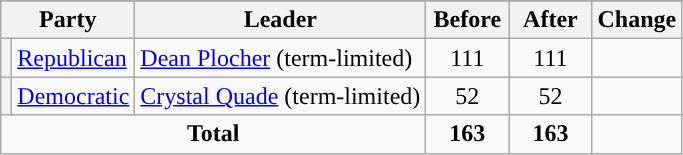<table class="wikitable" style="text-align:center;">
<tr>
</tr>
<tr>
<th colspan="2">Party</th>
<th>Leader</th>
<th style="width:3em">Before</th>
<th style="width:3em">After</th>
<th style="width:3em">Change</th>
</tr>
<tr>
<th style="background-color:"></th>
<td style="text-align:left;"><a href='#'>Republican</a></td>
<td style="text-align:left;"><a href='#'>Dean Plocher</a> (term-limited)</td>
<td>111</td>
<td>111</td>
<td></td>
</tr>
<tr>
<th style="background-color:"></th>
<td style="text-align:left;"><a href='#'>Democratic</a></td>
<td style="text-align:left;"><a href='#'>Crystal Quade</a> (term-limited)</td>
<td>52</td>
<td>52</td>
<td></td>
</tr>
<tr>
<td colspan="3"><strong>Total</strong></td>
<td><strong>163</strong></td>
<td><strong>163</strong></td>
<td></td>
</tr>
</table>
